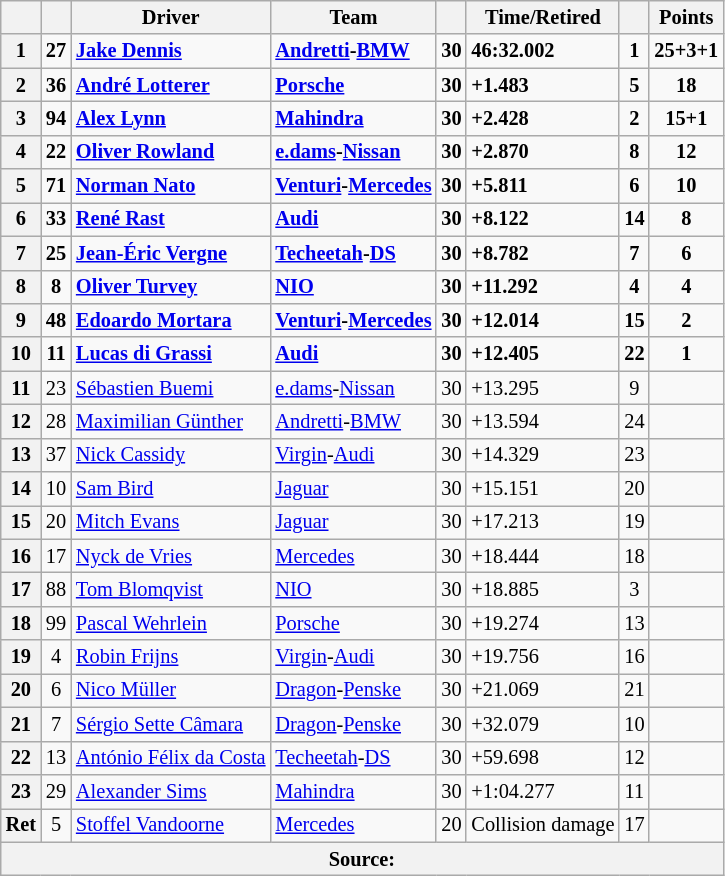<table class="wikitable sortable" style="font-size: 85%">
<tr>
<th scope="col"></th>
<th scope="col"></th>
<th scope="col">Driver</th>
<th scope="col">Team</th>
<th scope="col"></th>
<th scope="col" class="unsortable">Time/Retired</th>
<th scope="col"></th>
<th scope="col">Points</th>
</tr>
<tr>
<th scope="row">1</th>
<td align="center"><strong>27</strong></td>
<td data-sort-value="DEN"> <strong><a href='#'>Jake Dennis</a></strong></td>
<td><strong><a href='#'>Andretti</a>-<a href='#'>BMW</a></strong></td>
<td><strong>30</strong></td>
<td><strong>46:32.002</strong></td>
<td align="center"><strong>1</strong></td>
<td align="center"><strong>25+3+1</strong></td>
</tr>
<tr>
<th scope="row">2</th>
<td align="center"><strong>36</strong></td>
<td data-sort-value="LOT"> <strong><a href='#'>André Lotterer</a></strong></td>
<td><strong><a href='#'>Porsche</a></strong></td>
<td><strong>30</strong></td>
<td><strong>+1.483</strong></td>
<td align="center"><strong>5</strong></td>
<td align="center"><strong>18</strong></td>
</tr>
<tr>
<th scope="row">3</th>
<td align="center"><strong>94</strong></td>
<td data-sort-value="LYN"> <strong><a href='#'>Alex Lynn</a></strong></td>
<td><strong><a href='#'>Mahindra</a></strong></td>
<td><strong>30</strong></td>
<td><strong>+2.428</strong></td>
<td align="center"><strong>2</strong></td>
<td align="center"><strong>15+1</strong></td>
</tr>
<tr>
<th scope="row">4</th>
<td align="center"><strong>22</strong></td>
<td data-sort-value="ROW"> <strong><a href='#'>Oliver Rowland</a></strong></td>
<td><strong><a href='#'>e.dams</a>-<a href='#'>Nissan</a></strong></td>
<td><strong>30</strong></td>
<td><strong>+2.870</strong></td>
<td align="center"><strong>8</strong></td>
<td align="center"><strong>12</strong></td>
</tr>
<tr>
<th scope="row">5</th>
<td align="center"><strong>71</strong></td>
<td data-sort-value="NAT"> <strong><a href='#'>Norman Nato</a></strong></td>
<td><strong><a href='#'>Venturi</a>-<a href='#'>Mercedes</a></strong></td>
<td><strong>30</strong></td>
<td><strong>+5.811</strong></td>
<td align="center"><strong>6</strong></td>
<td align="center"><strong>10</strong></td>
</tr>
<tr>
<th scope="row">6</th>
<td align="center"><strong>33</strong></td>
<td data-sort-value="RAS"> <strong><a href='#'>René Rast</a></strong></td>
<td><strong><a href='#'>Audi</a></strong></td>
<td><strong>30</strong></td>
<td><strong>+8.122</strong></td>
<td align="center"><strong>14</strong></td>
<td align="center"><strong>8</strong></td>
</tr>
<tr>
<th scope="row">7</th>
<td align="center"><strong>25</strong></td>
<td data-sort-value="JEV"> <strong><a href='#'>Jean-Éric Vergne</a></strong></td>
<td><strong><a href='#'>Techeetah</a>-<a href='#'>DS</a></strong></td>
<td><strong>30</strong></td>
<td><strong>+8.782</strong></td>
<td align="center"><strong>7</strong></td>
<td align="center"><strong>6</strong></td>
</tr>
<tr>
<th scope="row">8</th>
<td align="center"><strong>8</strong></td>
<td data-sort-value="TUR"> <strong><a href='#'>Oliver Turvey</a></strong></td>
<td><strong><a href='#'>NIO</a></strong></td>
<td><strong>30</strong></td>
<td><strong>+11.292</strong></td>
<td align="center"><strong>4</strong></td>
<td align="center"><strong>4</strong></td>
</tr>
<tr>
<th scope="row">9</th>
<td align="center"><strong>48</strong></td>
<td data-sort-value="MOR"> <strong><a href='#'>Edoardo Mortara</a></strong></td>
<td><strong><a href='#'>Venturi</a>-<a href='#'>Mercedes</a></strong></td>
<td><strong>30</strong></td>
<td><strong>+12.014</strong></td>
<td align="center"><strong>15</strong></td>
<td align="center"><strong>2</strong></td>
</tr>
<tr>
<th scope="row">10</th>
<td align="center"><strong>11</strong></td>
<td data-sort-value="DIG"> <strong><a href='#'>Lucas di Grassi</a></strong></td>
<td><strong><a href='#'>Audi</a></strong></td>
<td><strong>30</strong></td>
<td><strong>+12.405</strong></td>
<td align="center"><strong>22</strong></td>
<td align="center"><strong>1</strong></td>
</tr>
<tr>
<th scope="row">11</th>
<td align="center">23</td>
<td data-sort-value="BUE"> <a href='#'>Sébastien Buemi</a></td>
<td><a href='#'>e.dams</a>-<a href='#'>Nissan</a></td>
<td>30</td>
<td>+13.295</td>
<td align="center">9</td>
<td align="center"></td>
</tr>
<tr>
<th scope="row">12</th>
<td align="center">28</td>
<td data-sort-value="GUE"> <a href='#'>Maximilian Günther</a></td>
<td><a href='#'>Andretti</a>-<a href='#'>BMW</a></td>
<td>30</td>
<td>+13.594</td>
<td align="center">24</td>
<td align="center"></td>
</tr>
<tr>
<th scope="row">13</th>
<td align="center">37</td>
<td data-sort-value="CAS"> <a href='#'>Nick Cassidy</a></td>
<td><a href='#'>Virgin</a>-<a href='#'>Audi</a></td>
<td>30</td>
<td>+14.329</td>
<td align="center">23</td>
<td align="center"></td>
</tr>
<tr>
<th scope="row">14</th>
<td align="center">10</td>
<td data-sort-value="BIR"> <a href='#'>Sam Bird</a></td>
<td><a href='#'>Jaguar</a></td>
<td>30</td>
<td>+15.151</td>
<td align="center">20</td>
<td align="center"></td>
</tr>
<tr>
<th scope="row">15</th>
<td align="center">20</td>
<td data-sort-value="EVA"> <a href='#'>Mitch Evans</a></td>
<td><a href='#'>Jaguar</a></td>
<td>30</td>
<td>+17.213</td>
<td align="center">19</td>
<td align="center"></td>
</tr>
<tr>
<th scope="row">16</th>
<td align="center">17</td>
<td data-sort-value="DEV"> <a href='#'>Nyck de Vries</a></td>
<td><a href='#'>Mercedes</a></td>
<td>30</td>
<td>+18.444</td>
<td align="center">18</td>
<td align="center"></td>
</tr>
<tr>
<th scope="row">17</th>
<td align="center">88</td>
<td data-sort-value="BLO"> <a href='#'>Tom Blomqvist</a></td>
<td><a href='#'>NIO</a></td>
<td>30</td>
<td>+18.885</td>
<td align="center">3</td>
<td align="center"></td>
</tr>
<tr>
<th scope="row">18</th>
<td align="center">99</td>
<td data-sort-value="WEH"> <a href='#'>Pascal Wehrlein</a></td>
<td><a href='#'>Porsche</a></td>
<td>30</td>
<td>+19.274</td>
<td align="center">13</td>
<td align="center"></td>
</tr>
<tr>
<th scope="row">19</th>
<td align="center">4</td>
<td data-sort-value="FRI"> <a href='#'>Robin Frijns</a></td>
<td><a href='#'>Virgin</a>-<a href='#'>Audi</a></td>
<td>30</td>
<td>+19.756</td>
<td align="center">16</td>
<td align="center"></td>
</tr>
<tr>
<th scope="row">20</th>
<td align="center">6</td>
<td data-sort-value="MUL"> <a href='#'>Nico Müller</a></td>
<td><a href='#'>Dragon</a>-<a href='#'>Penske</a></td>
<td>30</td>
<td>+21.069</td>
<td align="center">21</td>
<td align="center"></td>
</tr>
<tr>
<th scope="row">21</th>
<td align="center">7</td>
<td data-sort-value="SET"> <a href='#'>Sérgio Sette Câmara</a></td>
<td><a href='#'>Dragon</a>-<a href='#'>Penske</a></td>
<td>30</td>
<td>+32.079</td>
<td align="center">10</td>
<td align="center"></td>
</tr>
<tr>
<th scope="row">22</th>
<td align="center">13</td>
<td data-sort-value="DAC"> <a href='#'>António Félix da Costa</a></td>
<td><a href='#'>Techeetah</a>-<a href='#'>DS</a></td>
<td>30</td>
<td>+59.698</td>
<td align="center">12</td>
<td align="center"></td>
</tr>
<tr>
<th scope="row">23</th>
<td align="center">29</td>
<td data-sort-value="SIM"> <a href='#'>Alexander Sims</a></td>
<td><a href='#'>Mahindra</a></td>
<td>30</td>
<td>+1:04.277</td>
<td align="center">11</td>
<td align="center"></td>
</tr>
<tr>
<th scope="row">Ret</th>
<td align="center">5</td>
<td data-sort-value="VAN"> <a href='#'>Stoffel Vandoorne</a></td>
<td><a href='#'>Mercedes</a></td>
<td>20</td>
<td>Collision damage</td>
<td align="center">17</td>
<td align="center"></td>
</tr>
<tr>
<th colspan="8">Source:</th>
</tr>
</table>
